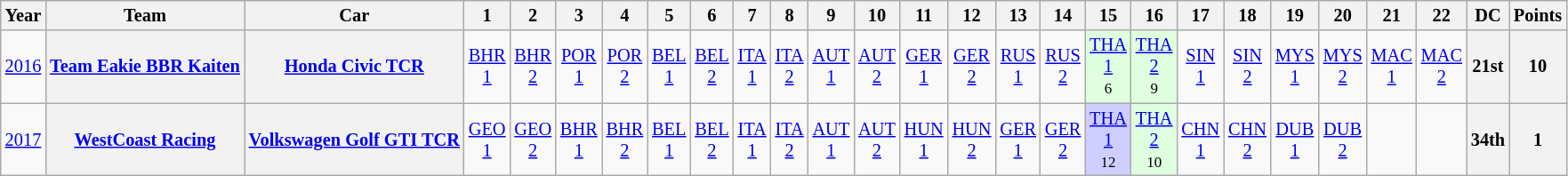<table class="wikitable" style="text-align:center; font-size:85%">
<tr>
<th>Year</th>
<th>Team</th>
<th>Car</th>
<th>1</th>
<th>2</th>
<th>3</th>
<th>4</th>
<th>5</th>
<th>6</th>
<th>7</th>
<th>8</th>
<th>9</th>
<th>10</th>
<th>11</th>
<th>12</th>
<th>13</th>
<th>14</th>
<th>15</th>
<th>16</th>
<th>17</th>
<th>18</th>
<th>19</th>
<th>20</th>
<th>21</th>
<th>22</th>
<th>DC</th>
<th>Points</th>
</tr>
<tr>
<td><a href='#'>2016</a></td>
<th><a href='#'>Team Eakie BBR Kaiten</a></th>
<th><a href='#'>Honda Civic TCR</a></th>
<td><a href='#'>BHR<br>1</a></td>
<td><a href='#'>BHR<br>2</a></td>
<td><a href='#'>POR<br>1</a></td>
<td><a href='#'>POR<br>2</a></td>
<td><a href='#'>BEL<br>1</a></td>
<td><a href='#'>BEL<br>2</a></td>
<td><a href='#'>ITA<br>1</a></td>
<td><a href='#'>ITA<br>2</a></td>
<td><a href='#'>AUT<br>1</a></td>
<td><a href='#'>AUT<br>2</a></td>
<td><a href='#'>GER<br>1</a></td>
<td><a href='#'>GER<br>2</a></td>
<td><a href='#'>RUS<br>1</a></td>
<td><a href='#'>RUS<br>2</a></td>
<td style="background:#DFFFDF;"><a href='#'>THA<br>1</a><br><small>6</small></td>
<td style="background:#DFFFDF;"><a href='#'>THA<br>2</a><br><small>9</small></td>
<td><a href='#'>SIN<br>1</a></td>
<td><a href='#'>SIN<br>2</a></td>
<td><a href='#'>MYS<br>1</a></td>
<td><a href='#'>MYS<br>2</a></td>
<td><a href='#'>MAC<br>1</a></td>
<td><a href='#'>MAC<br>2</a></td>
<th>21st</th>
<th>10</th>
</tr>
<tr>
<td><a href='#'>2017</a></td>
<th><a href='#'>WestCoast Racing</a></th>
<th><a href='#'>Volkswagen Golf GTI TCR</a></th>
<td><a href='#'>GEO<br>1</a></td>
<td><a href='#'>GEO<br>2</a></td>
<td><a href='#'>BHR<br>1</a></td>
<td><a href='#'>BHR<br>2</a></td>
<td><a href='#'>BEL<br>1</a></td>
<td><a href='#'>BEL<br>2</a></td>
<td><a href='#'>ITA<br>1</a></td>
<td><a href='#'>ITA<br>2</a></td>
<td><a href='#'>AUT<br>1</a></td>
<td><a href='#'>AUT<br>2</a></td>
<td><a href='#'>HUN<br>1</a></td>
<td><a href='#'>HUN<br>2</a></td>
<td><a href='#'>GER<br>1</a></td>
<td><a href='#'>GER<br>2</a></td>
<td style="background:#CFCFFF;"><a href='#'>THA<br>1</a><br><small>12</small></td>
<td style="background:#DFFFDF;"><a href='#'>THA<br>2</a><br><small>10</small></td>
<td><a href='#'>CHN<br>1</a></td>
<td><a href='#'>CHN<br>2</a></td>
<td><a href='#'>DUB<br>1</a></td>
<td><a href='#'>DUB<br>2</a></td>
<td></td>
<td></td>
<th>34th</th>
<th>1</th>
</tr>
</table>
